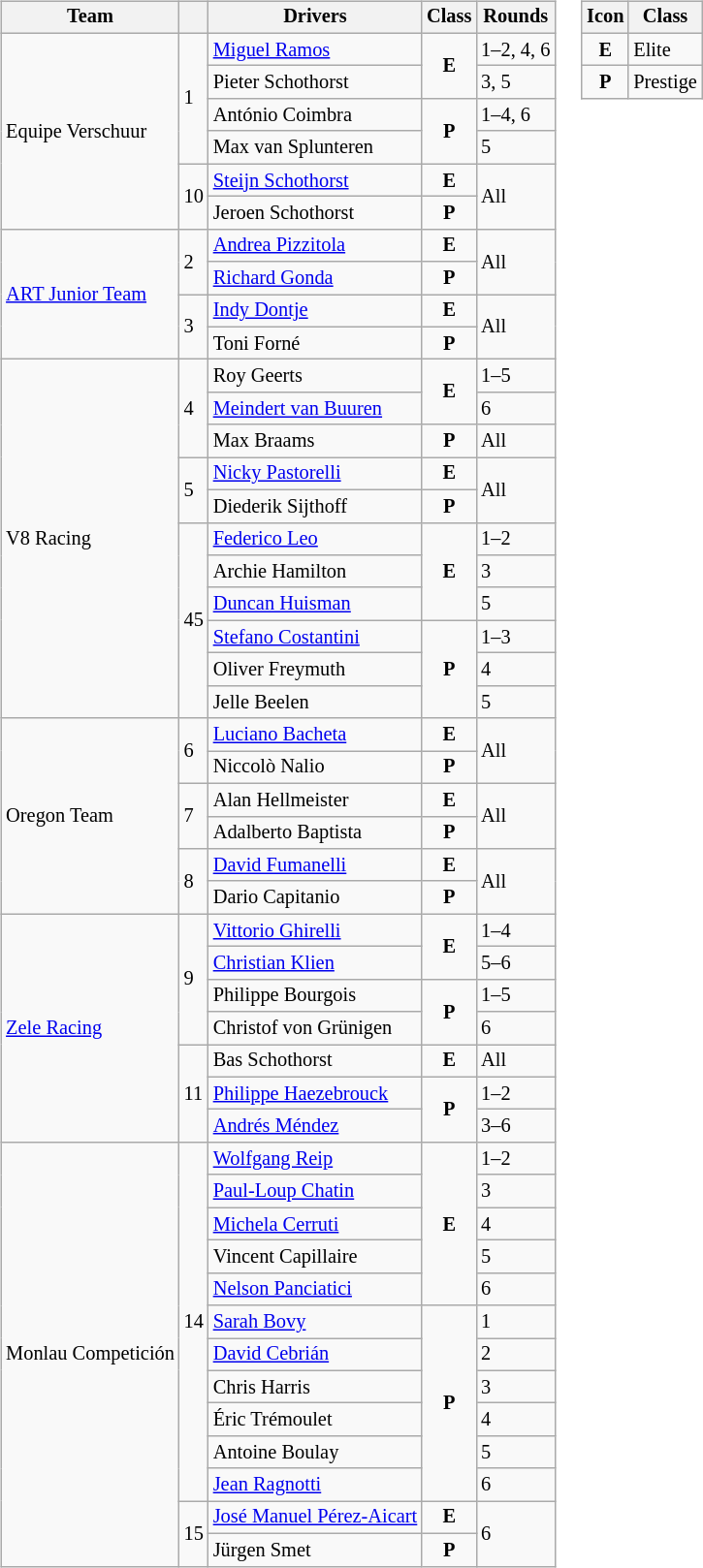<table>
<tr>
<td><br><table class="wikitable" style="font-size: 85%">
<tr>
<th>Team</th>
<th></th>
<th>Drivers</th>
<th>Class</th>
<th>Rounds</th>
</tr>
<tr>
<td rowspan=6> Equipe Verschuur</td>
<td rowspan=4>1</td>
<td> <a href='#'>Miguel Ramos</a></td>
<td rowspan=2 align=center><strong><span>E</span></strong></td>
<td>1–2, 4, 6</td>
</tr>
<tr>
<td> Pieter Schothorst</td>
<td>3, 5</td>
</tr>
<tr>
<td> António Coimbra</td>
<td rowspan=2 align=center><strong><span>P</span></strong></td>
<td>1–4, 6</td>
</tr>
<tr>
<td> Max van Splunteren</td>
<td>5</td>
</tr>
<tr>
<td rowspan=2>10</td>
<td> <a href='#'>Steijn Schothorst</a></td>
<td align=center><strong><span>E</span></strong></td>
<td rowspan=2>All</td>
</tr>
<tr>
<td> Jeroen Schothorst</td>
<td align=center><strong><span>P</span></strong></td>
</tr>
<tr>
<td rowspan=4> <a href='#'>ART Junior Team</a></td>
<td rowspan=2>2</td>
<td> <a href='#'>Andrea Pizzitola</a></td>
<td align=center><strong><span>E</span></strong></td>
<td rowspan=2>All</td>
</tr>
<tr>
<td> <a href='#'>Richard Gonda</a></td>
<td align=center><strong><span>P</span></strong></td>
</tr>
<tr>
<td rowspan=2>3</td>
<td> <a href='#'>Indy Dontje</a></td>
<td align=center><strong><span>E</span></strong></td>
<td rowspan=2>All</td>
</tr>
<tr>
<td> Toni Forné</td>
<td align=center><strong><span>P</span></strong></td>
</tr>
<tr>
<td rowspan=11> V8 Racing</td>
<td rowspan=3>4</td>
<td> Roy Geerts</td>
<td rowspan=2 align=center><strong><span>E</span></strong></td>
<td>1–5</td>
</tr>
<tr>
<td> <a href='#'>Meindert van Buuren</a></td>
<td>6</td>
</tr>
<tr>
<td> Max Braams</td>
<td align=center><strong><span>P</span></strong></td>
<td>All</td>
</tr>
<tr>
<td rowspan=2>5</td>
<td> <a href='#'>Nicky Pastorelli</a></td>
<td align=center><strong><span>E</span></strong></td>
<td rowspan=2>All</td>
</tr>
<tr>
<td> Diederik Sijthoff</td>
<td align=center><strong><span>P</span></strong></td>
</tr>
<tr>
<td rowspan=6>45</td>
<td> <a href='#'>Federico Leo</a></td>
<td rowspan=3 align=center><strong><span>E</span></strong></td>
<td>1–2</td>
</tr>
<tr>
<td> Archie Hamilton</td>
<td>3</td>
</tr>
<tr>
<td> <a href='#'>Duncan Huisman</a></td>
<td>5</td>
</tr>
<tr>
<td> <a href='#'>Stefano Costantini</a></td>
<td rowspan=3 align=center><strong><span>P</span></strong></td>
<td>1–3</td>
</tr>
<tr>
<td> Oliver Freymuth</td>
<td>4</td>
</tr>
<tr>
<td> Jelle Beelen</td>
<td>5</td>
</tr>
<tr>
<td rowspan=6> Oregon Team</td>
<td rowspan=2>6</td>
<td> <a href='#'>Luciano Bacheta</a></td>
<td align=center><strong><span>E</span></strong></td>
<td rowspan=2>All</td>
</tr>
<tr>
<td> Niccolò Nalio</td>
<td align=center><strong><span>P</span></strong></td>
</tr>
<tr>
<td rowspan=2>7</td>
<td> Alan Hellmeister</td>
<td align=center><strong><span>E</span></strong></td>
<td rowspan=2>All</td>
</tr>
<tr>
<td> Adalberto Baptista</td>
<td align=center><strong><span>P</span></strong></td>
</tr>
<tr>
<td rowspan=2>8</td>
<td> <a href='#'>David Fumanelli</a></td>
<td align=center><strong><span>E</span></strong></td>
<td rowspan=2>All</td>
</tr>
<tr>
<td> Dario Capitanio</td>
<td align=center><strong><span>P</span></strong></td>
</tr>
<tr>
<td rowspan=7> <a href='#'>Zele Racing</a></td>
<td rowspan=4>9</td>
<td> <a href='#'>Vittorio Ghirelli</a></td>
<td rowspan=2 align=center><strong><span>E</span></strong></td>
<td>1–4</td>
</tr>
<tr>
<td> <a href='#'>Christian Klien</a></td>
<td>5–6</td>
</tr>
<tr>
<td> Philippe Bourgois</td>
<td rowspan=2 align=center><strong><span>P</span></strong></td>
<td>1–5</td>
</tr>
<tr>
<td> Christof von Grünigen</td>
<td>6</td>
</tr>
<tr>
<td rowspan=3>11</td>
<td> Bas Schothorst</td>
<td align=center><strong><span>E</span></strong></td>
<td>All</td>
</tr>
<tr>
<td> <a href='#'>Philippe Haezebrouck</a></td>
<td rowspan=2 align=center><strong><span>P</span></strong></td>
<td>1–2</td>
</tr>
<tr>
<td> <a href='#'>Andrés Méndez</a></td>
<td>3–6</td>
</tr>
<tr>
<td rowspan=13> Monlau Competición</td>
<td rowspan=11>14</td>
<td> <a href='#'>Wolfgang Reip</a></td>
<td rowspan=5 align=center><strong><span>E</span></strong></td>
<td>1–2</td>
</tr>
<tr>
<td> <a href='#'>Paul-Loup Chatin</a></td>
<td>3</td>
</tr>
<tr>
<td> <a href='#'>Michela Cerruti</a></td>
<td>4</td>
</tr>
<tr>
<td> Vincent Capillaire</td>
<td>5</td>
</tr>
<tr>
<td> <a href='#'>Nelson Panciatici</a></td>
<td>6</td>
</tr>
<tr>
<td> <a href='#'>Sarah Bovy</a></td>
<td rowspan=6 align=center><strong><span>P</span></strong></td>
<td>1</td>
</tr>
<tr>
<td> <a href='#'>David Cebrián</a></td>
<td>2</td>
</tr>
<tr>
<td> Chris Harris</td>
<td>3</td>
</tr>
<tr>
<td> Éric Trémoulet</td>
<td>4</td>
</tr>
<tr>
<td> Antoine Boulay</td>
<td>5</td>
</tr>
<tr>
<td> <a href='#'>Jean Ragnotti</a></td>
<td>6</td>
</tr>
<tr>
<td rowspan=2>15</td>
<td> <a href='#'>José Manuel Pérez-Aicart</a></td>
<td align=center><strong><span>E</span></strong></td>
<td rowspan=2>6</td>
</tr>
<tr>
<td> Jürgen Smet</td>
<td align=center><strong><span>P</span></strong></td>
</tr>
</table>
</td>
<td valign="top"><br><table class="wikitable" style="font-size: 85%">
<tr>
<th>Icon</th>
<th>Class</th>
</tr>
<tr>
<td align=center><strong><span>E</span></strong></td>
<td>Elite</td>
</tr>
<tr>
<td align=center><strong><span>P</span></strong></td>
<td>Prestige</td>
</tr>
</table>
</td>
</tr>
</table>
